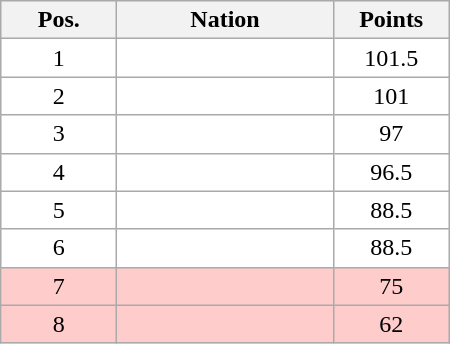<table class="wikitable gauche" cellspacing="1" style="width:300px;">
<tr style="text-align:center; background:#efefef;">
<th style="width:70px;">Pos.</th>
<th>Nation</th>
<th style="width:70px;">Points</th>
</tr>
<tr style="vertical-align:top; text-align:center; background:#fff;">
<td>1</td>
<td style="text-align:left;"></td>
<td>101.5</td>
</tr>
<tr style="vertical-align:top; text-align:center; background:#fff;">
<td>2</td>
<td style="text-align:left;"></td>
<td>101</td>
</tr>
<tr style="vertical-align:top; text-align:center; background:#fff;">
<td>3</td>
<td style="text-align:left;"></td>
<td>97</td>
</tr>
<tr style="vertical-align:top; text-align:center; background:#fff;">
<td>4</td>
<td style="text-align:left;"></td>
<td>96.5</td>
</tr>
<tr style="vertical-align:top; text-align:center; background:#fff;">
<td>5</td>
<td style="text-align:left;"></td>
<td>88.5</td>
</tr>
<tr style="vertical-align:top; text-align:center; background:#fff;">
<td>6</td>
<td style="text-align:left;"></td>
<td>88.5</td>
</tr>
<tr style="vertical-align:top; text-align:center; background:#ffcccc;">
<td>7</td>
<td style="text-align:left;"></td>
<td>75</td>
</tr>
<tr style="vertical-align:top; text-align:center; background:#ffcccc;">
<td>8</td>
<td style="text-align:left;"></td>
<td>62</td>
</tr>
</table>
